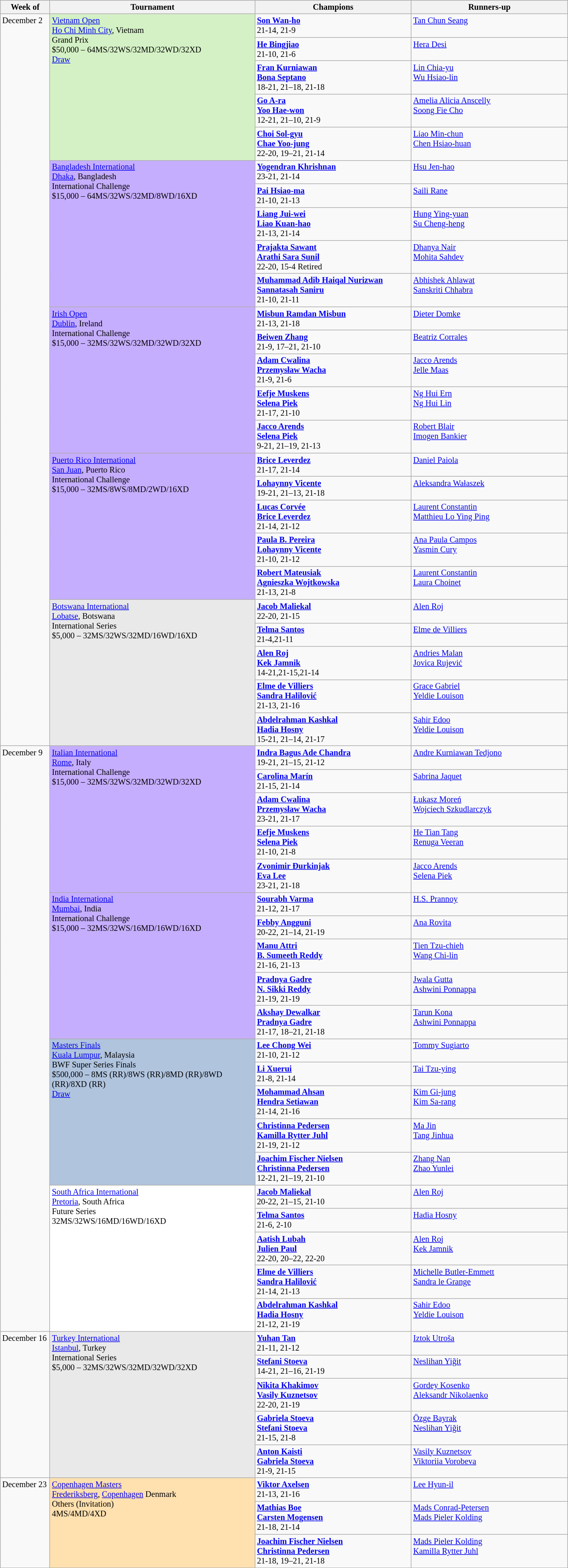<table class=wikitable style=font-size:85%>
<tr>
<th width=75>Week of</th>
<th width=330>Tournament</th>
<th width=250>Champions</th>
<th width=250>Runners-up</th>
</tr>
<tr valign=top>
<td rowspan=25>December 2</td>
<td style="background:#D4F1C5;" rowspan="5"><a href='#'>Vietnam Open</a><br><a href='#'>Ho Chi Minh City</a>, Vietnam<br>Grand Prix<br>$50,000 – 64MS/32WS/32MD/32WD/32XD<br><a href='#'>Draw</a></td>
<td> <strong><a href='#'>Son Wan-ho</a></strong><br>21-14, 21-9</td>
<td> <a href='#'>Tan Chun Seang</a></td>
</tr>
<tr valign=top>
<td> <strong><a href='#'>He Bingjiao</a></strong><br>21-10, 21-6</td>
<td> <a href='#'>Hera Desi</a></td>
</tr>
<tr valign=top>
<td> <strong><a href='#'>Fran Kurniawan</a><br> <a href='#'>Bona Septano</a></strong><br>18-21, 21–18, 21-18</td>
<td> <a href='#'>Lin Chia-yu</a><br> <a href='#'>Wu Hsiao-lin</a></td>
</tr>
<tr valign=top>
<td> <strong><a href='#'>Go A-ra</a><br> <a href='#'>Yoo Hae-won</a></strong><br>12-21, 21–10, 21-9</td>
<td> <a href='#'>Amelia Alicia Anscelly</a><br> <a href='#'>Soong Fie Cho</a></td>
</tr>
<tr valign=top>
<td> <strong><a href='#'>Choi Sol-gyu</a><br> <a href='#'>Chae Yoo-jung</a></strong><br>22-20, 19–21, 21-14</td>
<td> <a href='#'>Liao Min-chun</a><br> <a href='#'>Chen Hsiao-huan</a></td>
</tr>
<tr valign=top>
<td style="background:#C6AEFF;" rowspan="5"><a href='#'>Bangladesh International</a><br><a href='#'>Dhaka</a>, Bangladesh<br>International Challenge<br>$15,000 – 64MS/32WS/32MD/8WD/16XD</td>
<td> <strong><a href='#'>Yogendran Khrishnan</a></strong><br>23-21, 21-14</td>
<td> <a href='#'>Hsu Jen-hao</a></td>
</tr>
<tr valign=top>
<td> <strong><a href='#'>Pai Hsiao-ma</a></strong><br>21-10, 21-13</td>
<td> <a href='#'>Saili Rane</a></td>
</tr>
<tr valign=top>
<td> <strong><a href='#'>Liang Jui-wei</a><br> <a href='#'>Liao Kuan-hao</a></strong><br>21-13, 21-14</td>
<td> <a href='#'>Hung Ying-yuan</a><br> <a href='#'>Su Cheng-heng</a></td>
</tr>
<tr valign=top>
<td> <strong><a href='#'>Prajakta Sawant</a><br> <a href='#'>Arathi Sara Sunil</a></strong><br>22-20, 15-4 Retired</td>
<td> <a href='#'>Dhanya Nair</a><br> <a href='#'>Mohita Sahdev</a></td>
</tr>
<tr valign=top>
<td> <strong><a href='#'>Muhammad Adib Haiqal Nurizwan</a><br> <a href='#'>Sannatasah Saniru</a></strong><br>21-10, 21-11</td>
<td> <a href='#'>Abhishek Ahlawat</a><br> <a href='#'>Sanskriti Chhabra</a></td>
</tr>
<tr valign=top>
<td style="background:#C6AEFF;" rowspan="5"><a href='#'>Irish Open</a><br><a href='#'>Dublin</a>, Ireland<br>International Challenge<br>$15,000 – 32MS/32WS/32MD/32WD/32XD</td>
<td> <strong><a href='#'>Misbun Ramdan Misbun</a></strong><br>21-13, 21-18</td>
<td> <a href='#'>Dieter Domke</a></td>
</tr>
<tr valign=top>
<td> <strong><a href='#'>Beiwen Zhang</a></strong><br>21-9, 17–21, 21-10</td>
<td> <a href='#'>Beatriz Corrales</a></td>
</tr>
<tr valign=top>
<td> <strong><a href='#'>Adam Cwalina</a><br> <a href='#'>Przemysław Wacha</a></strong><br>21-9, 21-6</td>
<td> <a href='#'>Jacco Arends</a><br> <a href='#'>Jelle Maas</a></td>
</tr>
<tr valign=top>
<td> <strong><a href='#'>Eefje Muskens</a><br> <a href='#'>Selena Piek</a></strong><br>21-17, 21-10</td>
<td> <a href='#'>Ng Hui Ern</a><br> <a href='#'>Ng Hui Lin</a></td>
</tr>
<tr valign=top>
<td> <strong><a href='#'>Jacco Arends</a><br> <a href='#'>Selena Piek</a></strong><br>9-21, 21–19, 21-13</td>
<td> <a href='#'>Robert Blair</a><br> <a href='#'>Imogen Bankier</a></td>
</tr>
<tr valign=top>
<td style="background:#C6AEFF;" rowspan="5"><a href='#'>Puerto Rico International</a><br><a href='#'>San Juan</a>, Puerto Rico<br>International Challenge<br>$15,000 – 32MS/8WS/8MD/2WD/16XD</td>
<td> <strong><a href='#'>Brice Leverdez</a></strong><br>21-17, 21-14</td>
<td> <a href='#'>Daniel Paiola</a></td>
</tr>
<tr valign=top>
<td> <strong><a href='#'>Lohaynny Vicente</a></strong><br>19-21, 21–13, 21-18</td>
<td> <a href='#'>Aleksandra Wałaszek</a></td>
</tr>
<tr valign=top>
<td> <strong><a href='#'>Lucas Corvée</a><br> <a href='#'>Brice Leverdez</a></strong><br>21-14, 21-12</td>
<td> <a href='#'>Laurent Constantin</a><br> <a href='#'>Matthieu Lo Ying Ping</a></td>
</tr>
<tr valign=top>
<td> <strong><a href='#'>Paula B. Pereira</a><br> <a href='#'>Lohaynny Vicente</a></strong><br>21-10, 21-12</td>
<td> <a href='#'>Ana Paula Campos</a><br> <a href='#'>Yasmin Cury</a></td>
</tr>
<tr valign=top>
<td> <strong><a href='#'>Robert Mateusiak</a><br> <a href='#'>Agnieszka Wojtkowska</a></strong><br>21-13, 21-8</td>
<td> <a href='#'>Laurent Constantin</a><br> <a href='#'>Laura Choinet</a></td>
</tr>
<tr valign=top>
<td style="background:#E9E9E9;" rowspan="5"><a href='#'>Botswana International</a><br> <a href='#'>Lobatse</a>, Botswana<br>International Series<br>$5,000 – 32MS/32WS/32MD/16WD/16XD</td>
<td> <strong><a href='#'>Jacob Maliekal</a></strong><br>22-20, 21-15</td>
<td> <a href='#'>Alen Roj</a></td>
</tr>
<tr valign=top>
<td> <strong><a href='#'>Telma Santos</a></strong><br>21-4,21-11</td>
<td> <a href='#'>Elme de Villiers</a></td>
</tr>
<tr valign=top>
<td> <strong><a href='#'>Alen Roj</a><br> <a href='#'>Kek Jamnik</a></strong><br>14-21,21-15,21-14</td>
<td> <a href='#'>Andries Malan</a><br> <a href='#'>Jovica Rujević</a></td>
</tr>
<tr valign=top>
<td> <strong><a href='#'>Elme de Villiers</a><br> <a href='#'>Sandra Halilović</a></strong><br>21-13, 21-16</td>
<td> <a href='#'>Grace Gabriel</a><br> <a href='#'>Yeldie Louison</a></td>
</tr>
<tr valign=top>
<td> <strong><a href='#'>Abdelrahman Kashkal</a><br> <a href='#'>Hadia Hosny</a></strong><br>15-21, 21–14, 21-17</td>
<td> <a href='#'>Sahir Edoo</a><br> <a href='#'>Yeldie Louison</a></td>
</tr>
<tr valign=top>
<td rowspan=20>December 9</td>
<td style="background:#C6AEFF;" rowspan="5"><a href='#'>Italian International</a><br> <a href='#'>Rome</a>, Italy<br>International Challenge<br>$15,000 – 32MS/32WS/32MD/32WD/32XD</td>
<td> <strong><a href='#'>Indra Bagus Ade Chandra</a></strong><br>19-21, 21–15, 21-12</td>
<td> <a href='#'>Andre Kurniawan Tedjono</a></td>
</tr>
<tr valign=top>
<td> <strong><a href='#'>Carolina Marín</a></strong><br>21-15, 21-14</td>
<td> <a href='#'>Sabrina Jaquet</a></td>
</tr>
<tr valign=top>
<td> <strong><a href='#'>Adam Cwalina</a><br> <a href='#'>Przemysław Wacha</a></strong><br>23-21, 21-17</td>
<td> <a href='#'>Łukasz Moreń</a><br> <a href='#'>Wojciech Szkudlarczyk</a></td>
</tr>
<tr valign=top>
<td> <strong><a href='#'>Eefje Muskens</a><br> <a href='#'>Selena Piek</a></strong><br>21-10, 21-8</td>
<td> <a href='#'>He Tian Tang</a><br> <a href='#'>Renuga Veeran</a></td>
</tr>
<tr valign=top>
<td> <strong><a href='#'>Zvonimir Đurkinjak</a><br> <a href='#'>Eva Lee</a></strong><br>23-21, 21-18</td>
<td> <a href='#'>Jacco Arends</a><br> <a href='#'>Selena Piek</a></td>
</tr>
<tr valign=top>
<td style="background:#C6AEFF;" rowspan="5"><a href='#'>India International</a><br> <a href='#'>Mumbai</a>, India<br>International Challenge<br>$15,000 – 32MS/32WS/16MD/16WD/16XD</td>
<td> <strong><a href='#'>Sourabh Varma</a></strong><br>21-12, 21-17</td>
<td> <a href='#'>H.S. Prannoy</a></td>
</tr>
<tr valign=top>
<td> <strong><a href='#'>Febby Angguni</a></strong><br>20-22, 21–14, 21-19</td>
<td> <a href='#'>Ana Rovita</a></td>
</tr>
<tr valign=top>
<td> <strong><a href='#'>Manu Attri</a><br> <a href='#'>B. Sumeeth Reddy</a></strong><br>21-16, 21-13</td>
<td> <a href='#'>Tien Tzu-chieh</a><br> <a href='#'>Wang Chi-lin</a></td>
</tr>
<tr valign=top>
<td> <strong><a href='#'>Pradnya Gadre</a><br> <a href='#'>N. Sikki Reddy</a></strong><br>21-19, 21-19</td>
<td> <a href='#'>Jwala Gutta</a><br> <a href='#'>Ashwini Ponnappa</a></td>
</tr>
<tr valign=top>
<td> <strong><a href='#'>Akshay Dewalkar</a><br> <a href='#'>Pradnya Gadre</a></strong><br>21-17, 18–21, 21-18</td>
<td> <a href='#'>Tarun Kona</a><br> <a href='#'>Ashwini Ponnappa</a></td>
</tr>
<tr valign=top>
<td style="background:#B0C4DE;" rowspan="5"><a href='#'>Masters Finals</a><br> <a href='#'>Kuala Lumpur</a>, Malaysia<br>BWF Super Series Finals<br>$500,000 – 8MS (RR)/8WS (RR)/8MD (RR)/8WD (RR)/8XD (RR)<br><a href='#'>Draw</a></td>
<td> <strong><a href='#'>Lee Chong Wei</a></strong><br>21-10, 21-12</td>
<td> <a href='#'>Tommy Sugiarto</a></td>
</tr>
<tr valign=top>
<td> <strong><a href='#'>Li Xuerui</a></strong><br>21-8, 21-14</td>
<td> <a href='#'>Tai Tzu-ying</a></td>
</tr>
<tr valign=top>
<td> <strong><a href='#'>Mohammad Ahsan</a><br> <a href='#'>Hendra Setiawan</a></strong><br>21-14, 21-16</td>
<td> <a href='#'>Kim Gi-jung</a><br> <a href='#'>Kim Sa-rang</a></td>
</tr>
<tr valign=top>
<td> <strong><a href='#'>Christinna Pedersen</a><br> <a href='#'>Kamilla Rytter Juhl</a></strong><br>21-19, 21-12</td>
<td> <a href='#'>Ma Jin</a><br> <a href='#'>Tang Jinhua</a></td>
</tr>
<tr valign=top>
<td> <strong><a href='#'>Joachim Fischer Nielsen</a><br> <a href='#'>Christinna Pedersen</a></strong><br>12-21, 21–19, 21-10</td>
<td> <a href='#'>Zhang Nan</a><br> <a href='#'>Zhao Yunlei</a></td>
</tr>
<tr valign=top>
<td style="background:#ffffff;" rowspan="5"><a href='#'>South Africa International</a><br><a href='#'>Pretoria</a>, South Africa<br>Future Series<br>32MS/32WS/16MD/16WD/16XD</td>
<td> <strong><a href='#'>Jacob Maliekal</a></strong><br>20-22, 21–15, 21-10</td>
<td> <a href='#'>Alen Roj</a></td>
</tr>
<tr valign=top>
<td> <strong><a href='#'>Telma Santos</a></strong><br>21-6, 2-10</td>
<td> <a href='#'>Hadia Hosny</a></td>
</tr>
<tr valign=top>
<td> <strong><a href='#'>Aatish Lubah</a><br> <a href='#'>Julien Paul</a></strong><br>22-20, 20–22, 22-20</td>
<td> <a href='#'>Alen Roj</a><br> <a href='#'>Kek Jamnik</a></td>
</tr>
<tr valign=top>
<td> <strong><a href='#'>Elme de Villiers</a><br> <a href='#'>Sandra Halilović</a></strong><br>21-14, 21-13</td>
<td> <a href='#'>Michelle Butler-Emmett</a><br> <a href='#'>Sandra le Grange</a></td>
</tr>
<tr valign=top>
<td> <strong><a href='#'>Abdelrahman Kashkal</a><br> <a href='#'>Hadia Hosny</a></strong><br>21-12, 21-19</td>
<td> <a href='#'>Sahir Edoo</a><br> <a href='#'>Yeldie Louison</a></td>
</tr>
<tr valign=top>
<td rowspan=5>December 16</td>
<td style="background:#E9E9E9;" rowspan="5"><a href='#'>Turkey International</a><br> <a href='#'>Istanbul</a>, Turkey <br> International Series <br>$5,000 – 32MS/32WS/32MD/32WD/32XD</td>
<td> <strong><a href='#'>Yuhan Tan</a></strong><br>21-11, 21-12</td>
<td> <a href='#'>Iztok Utroša</a></td>
</tr>
<tr valign=top>
<td> <strong><a href='#'>Stefani Stoeva</a></strong><br>14-21, 21–16, 21-19</td>
<td> <a href='#'>Neslihan Yiğit</a></td>
</tr>
<tr valign=top>
<td> <strong><a href='#'>Nikita Khakimov</a><br> <a href='#'>Vasily Kuznetsov</a></strong><br>22-20, 21-19</td>
<td> <a href='#'>Gordey Kosenko</a><br> <a href='#'>Aleksandr Nikolaenko</a></td>
</tr>
<tr valign=top>
<td> <strong><a href='#'>Gabriela Stoeva</a><br> <a href='#'>Stefani Stoeva</a></strong><br>21-15, 21-8</td>
<td> <a href='#'>Özge Bayrak</a><br> <a href='#'>Neslihan Yiğit</a></td>
</tr>
<tr valign=top>
<td> <strong><a href='#'>Anton Kaisti</a><br> <a href='#'>Gabriela Stoeva</a></strong><br>21-9, 21-15</td>
<td> <a href='#'>Vasily Kuznetsov</a><br> <a href='#'>Viktoriia Vorobeva</a></td>
</tr>
<tr valign=top>
<td rowspan=3>December 23</td>
<td style="background:#FFE0AF;" rowspan="3"><a href='#'>Copenhagen Masters</a><br><a href='#'>Frederiksberg</a>, <a href='#'>Copenhagen</a> Denmark<br>Others (Invitation)<br>4MS/4MD/4XD</td>
<td> <strong><a href='#'>Viktor Axelsen</a></strong><br>21-13, 21-16</td>
<td> <a href='#'>Lee Hyun-il</a></td>
</tr>
<tr valign=top>
<td> <strong><a href='#'>Mathias Boe</a><br> <a href='#'>Carsten Mogensen</a></strong><br>21-18, 21-14</td>
<td> <a href='#'>Mads Conrad-Petersen</a><br> <a href='#'>Mads Pieler Kolding</a></td>
</tr>
<tr valign=top>
<td> <strong><a href='#'>Joachim Fischer Nielsen</a><br> <a href='#'>Christinna Pedersen</a></strong><br>21-18, 19–21, 21-18</td>
<td> <a href='#'>Mads Pieler Kolding</a><br> <a href='#'>Kamilla Rytter Juhl</a></td>
</tr>
</table>
